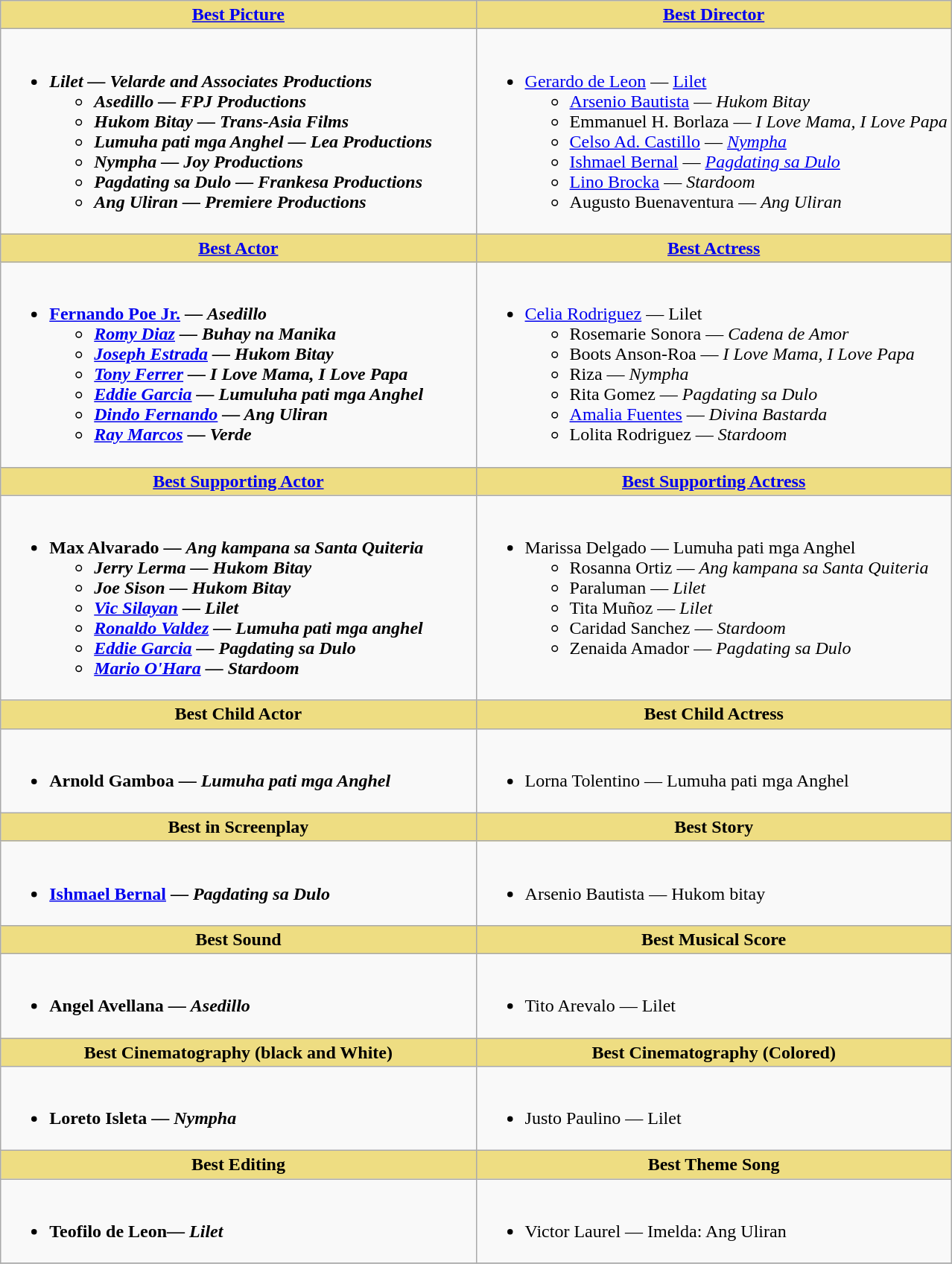<table class=wikitable>
<tr>
<th style="background:#EEDD82; width:50%"><a href='#'>Best Picture</a></th>
<th style="background:#EEDD82; width:50%"><a href='#'>Best Director</a></th>
</tr>
<tr>
<td valign="top"><br><ul><li><strong><em>Lilet<em> — Velarde and Associates Productions<strong><ul><li>Asedillo — </em>FPJ Productions<em></li><li>Hukom Bitay — </em>Trans-Asia Films<em></li><li>Lumuha pati mga Anghel — </em>Lea Productions<em></li><li>Nympha — </em>Joy Productions<em></li><li>Pagdating sa Dulo — </em>Frankesa Productions<em></li><li>Ang Uliran — </em>Premiere Productions<em></li></ul></li></ul></td>
<td valign="top"><br><ul><li></strong><a href='#'>Gerardo de Leon</a> — </em><a href='#'>Lilet</a></em></strong><ul><li><a href='#'>Arsenio Bautista</a> — <em>Hukom Bitay</em></li><li>Emmanuel H. Borlaza — <em>I Love Mama, I Love Papa</em></li><li><a href='#'>Celso Ad. Castillo</a> — <em><a href='#'>Nympha</a></em></li><li><a href='#'>Ishmael Bernal</a> — <em><a href='#'>Pagdating sa Dulo</a></em></li><li><a href='#'>Lino Brocka</a> — <em>Stardoom</em></li><li>Augusto Buenaventura — <em>Ang Uliran</em></li></ul></li></ul></td>
</tr>
<tr>
<th style="background:#EEDD82; width:50%"><a href='#'>Best Actor</a></th>
<th style="background:#EEDD82; width:50%"><a href='#'>Best Actress</a></th>
</tr>
<tr>
<td valign="top"><br><ul><li><strong><a href='#'>Fernando Poe Jr.</a> — <em>Asedillo<strong><em><ul><li><a href='#'>Romy Diaz</a> — </em>Buhay na Manika<em></li><li><a href='#'>Joseph Estrada</a> — </em>Hukom Bitay<em></li><li><a href='#'>Tony Ferrer</a> — </em>I Love Mama, I Love Papa<em></li><li><a href='#'>Eddie Garcia</a> — </em>Lumuluha pati mga Anghel<em></li><li><a href='#'>Dindo Fernando</a> — </em>Ang Uliran<em></li><li><a href='#'>Ray Marcos</a> — </em>Verde<em></li></ul></li></ul></td>
<td valign="top"><br><ul><li></strong><a href='#'>Celia Rodriguez</a> — </em>Lilet</em></strong><ul><li>Rosemarie Sonora — <em>Cadena de Amor</em></li><li>Boots Anson-Roa — <em>I Love Mama, I Love Papa</em></li><li>Riza — <em>Nympha</em></li><li>Rita Gomez — <em>Pagdating sa Dulo</em></li><li><a href='#'>Amalia Fuentes</a> — <em>Divina Bastarda</em></li><li>Lolita Rodriguez — <em>Stardoom</em></li></ul></li></ul></td>
</tr>
<tr>
<th style="background:#EEDD82; width:50%"><a href='#'>Best Supporting Actor</a></th>
<th style="background:#EEDD82; width:50%"><a href='#'>Best Supporting Actress</a></th>
</tr>
<tr>
<td valign="top"><br><ul><li><strong>Max Alvarado — <em>Ang kampana sa Santa Quiteria<strong><em><ul><li>Jerry Lerma — </em>Hukom Bitay<em></li><li>Joe Sison — </em>Hukom Bitay<em></li><li><a href='#'>Vic Silayan</a> — </em>Lilet<em></li><li><a href='#'>Ronaldo Valdez</a> — </em>Lumuha pati mga anghel<em></li><li><a href='#'>Eddie Garcia</a> — </em>Pagdating sa Dulo<em></li><li><a href='#'>Mario O'Hara</a> — </em>Stardoom<em></li></ul></li></ul></td>
<td valign="top"><br><ul><li></strong>Marissa Delgado — </em>Lumuha pati mga Anghel</em></strong><ul><li>Rosanna Ortiz — <em>Ang kampana sa Santa Quiteria</em></li><li>Paraluman — <em>Lilet</em></li><li>Tita Muñoz — <em>Lilet</em></li><li>Caridad Sanchez — <em>Stardoom</em></li><li>Zenaida Amador — <em>Pagdating sa Dulo</em></li></ul></li></ul></td>
</tr>
<tr>
<th style="background:#EEDD82; width:50%">Best Child Actor</th>
<th style="background:#EEDD82; width:50%">Best Child Actress</th>
</tr>
<tr>
<td valign="top"><br><ul><li><strong>Arnold Gamboa — <em>Lumuha pati mga Anghel<strong><em></li></ul></td>
<td valign="top"><br><ul><li></strong>Lorna Tolentino — </em>Lumuha pati mga Anghel</em></strong></li></ul></td>
</tr>
<tr>
<th style="background:#EEDD82; width:50%">Best in Screenplay</th>
<th style="background:#EEDD82; width:50%">Best Story</th>
</tr>
<tr>
<td valign="top"><br><ul><li><strong><a href='#'>Ishmael Bernal</a> — <em>Pagdating sa Dulo<strong><em></li></ul></td>
<td valign="top"><br><ul><li></strong>Arsenio Bautista — </em>Hukom bitay</em></strong></li></ul></td>
</tr>
<tr>
<th style="background:#EEDD82; width:50%">Best Sound</th>
<th style="background:#EEDD82; width:50%">Best Musical Score</th>
</tr>
<tr>
<td valign="top"><br><ul><li><strong>  Angel Avellana — <em>Asedillo<strong><em></li></ul></td>
<td valign="top"><br><ul><li></strong> Tito Arevalo — </em>Lilet</em></strong></li></ul></td>
</tr>
<tr>
<th style="background:#EEDD82; width:50%">Best Cinematography (black and White)</th>
<th style="background:#EEDD82; width:50%">Best Cinematography (Colored)</th>
</tr>
<tr>
<td valign="top"><br><ul><li><strong>Loreto Isleta — <em>Nympha<strong><em></li></ul></td>
<td valign="top"><br><ul><li></strong> Justo Paulino — </em>Lilet</em></strong></li></ul></td>
</tr>
<tr>
<th style="background:#EEDD82; width:50%">Best Editing</th>
<th style="background:#EEDD82; width:50%">Best Theme Song</th>
</tr>
<tr>
<td valign="top"><br><ul><li><strong>Teofilo de Leon— <em>Lilet<strong><em></li></ul></td>
<td valign="top"><br><ul><li></strong> Victor Laurel — </em>Imelda: Ang Uliran</em></strong></li></ul></td>
</tr>
<tr>
</tr>
</table>
